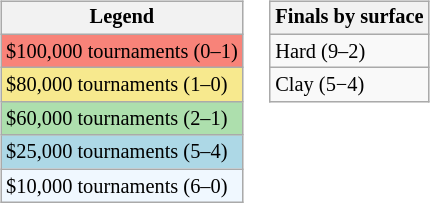<table>
<tr valign=top>
<td><br><table class="wikitable" style=font-size:85%>
<tr>
<th>Legend</th>
</tr>
<tr style="background:#f88379;">
<td>$100,000 tournaments (0–1)</td>
</tr>
<tr style="background:#f7e98e;">
<td>$80,000 tournaments (1–0)</td>
</tr>
<tr style="background:#addfad;">
<td>$60,000 tournaments (2–1)</td>
</tr>
<tr style="background:lightblue;">
<td>$25,000 tournaments (5–4)</td>
</tr>
<tr style="background:#f0f8ff;">
<td>$10,000 tournaments (6–0)</td>
</tr>
</table>
</td>
<td><br><table class="wikitable" style=font-size:85%>
<tr>
<th>Finals by surface</th>
</tr>
<tr>
<td>Hard (9–2)</td>
</tr>
<tr>
<td>Clay (5−4)</td>
</tr>
</table>
</td>
</tr>
</table>
